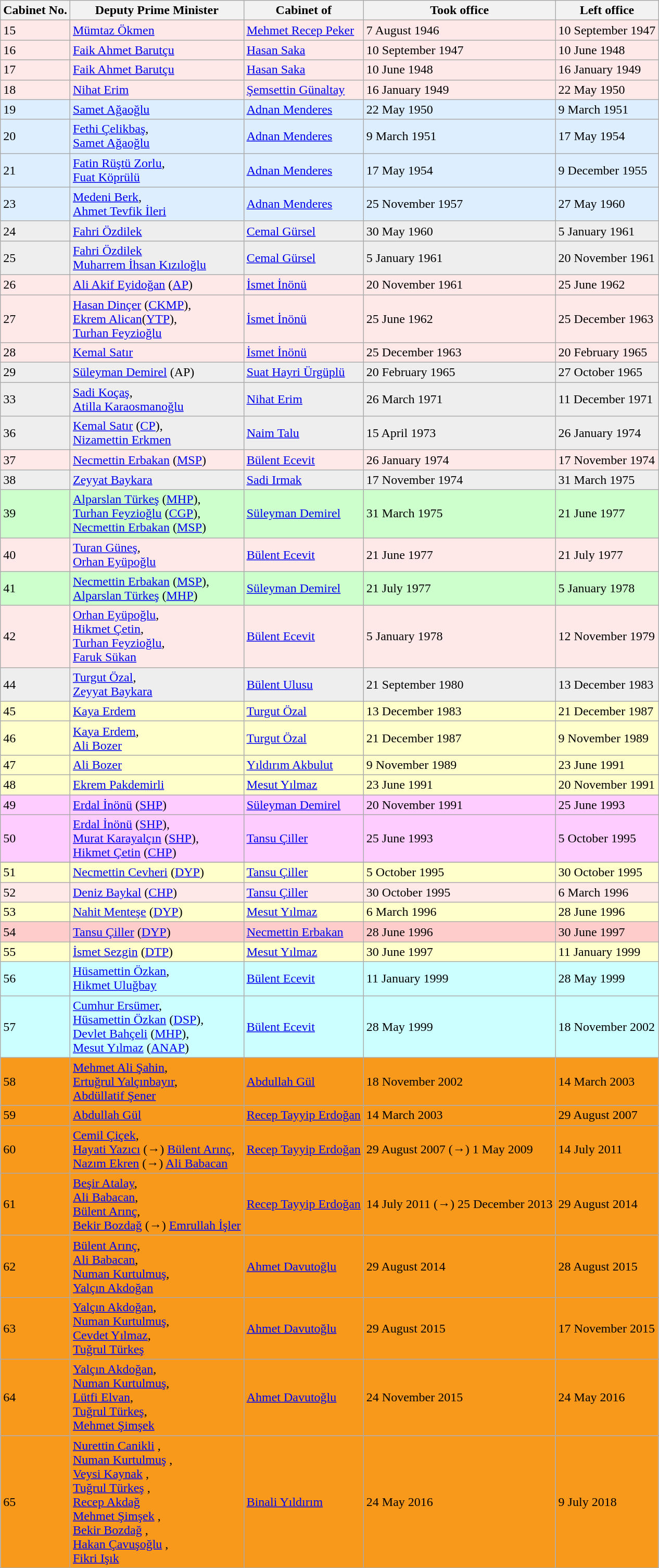<table class="wikitable">
<tr>
<th>Cabinet No.</th>
<th>Deputy Prime Minister</th>
<th>Cabinet of</th>
<th>Took office</th>
<th>Left office</th>
</tr>
<tr bgcolor=#FFE8E8>
<td>15</td>
<td><a href='#'>Mümtaz Ökmen</a></td>
<td><a href='#'>Mehmet Recep Peker</a></td>
<td>7 August 1946</td>
<td>10 September 1947</td>
</tr>
<tr bgcolor=#FFE8E8>
<td>16</td>
<td><a href='#'>Faik Ahmet Barutçu</a></td>
<td><a href='#'>Hasan Saka</a></td>
<td>10 September 1947</td>
<td>10 June 1948</td>
</tr>
<tr bgcolor=#FFE8E8>
<td>17</td>
<td><a href='#'>Faik Ahmet Barutçu</a></td>
<td><a href='#'>Hasan Saka</a></td>
<td>10 June 1948</td>
<td>16 January 1949</td>
</tr>
<tr bgcolor=#FFE8E8>
<td>18</td>
<td><a href='#'>Nihat Erim</a></td>
<td><a href='#'>Şemsettin Günaltay</a></td>
<td>16 January 1949</td>
<td>22 May 1950</td>
</tr>
<tr bgcolor=#DDEEFF>
<td>19</td>
<td><a href='#'>Samet Ağaoğlu</a></td>
<td><a href='#'>Adnan Menderes</a></td>
<td>22 May 1950</td>
<td>9 March 1951</td>
</tr>
<tr bgcolor=#DDEEFF>
<td>20</td>
<td><a href='#'>Fethi Çelikbaş</a>,<br><a href='#'>Samet Ağaoğlu</a></td>
<td><a href='#'>Adnan Menderes</a></td>
<td>9 March 1951</td>
<td>17 May 1954</td>
</tr>
<tr bgcolor=#DDEEFF>
<td>21</td>
<td><a href='#'>Fatin Rüştü Zorlu</a>,<br><a href='#'>Fuat Köprülü</a></td>
<td><a href='#'>Adnan Menderes</a></td>
<td>17 May 1954</td>
<td>9 December 1955</td>
</tr>
<tr bgcolor=#DDEEFF>
<td>23</td>
<td><a href='#'>Medeni Berk</a>,<br><a href='#'>Ahmet Tevfik İleri</a></td>
<td><a href='#'>Adnan Menderes</a></td>
<td>25 November 1957</td>
<td>27 May 1960</td>
</tr>
<tr bgcolor=#EEEEEE>
<td>24</td>
<td><a href='#'>Fahri Özdilek</a></td>
<td><a href='#'>Cemal Gürsel</a></td>
<td>30 May 1960</td>
<td>5 January 1961</td>
</tr>
<tr bgcolor=#EEEEEE>
<td>25</td>
<td><a href='#'>Fahri Özdilek</a> <br> <a href='#'>Muharrem İhsan Kızıloğlu</a></td>
<td><a href='#'>Cemal Gürsel</a></td>
<td>5 January 1961</td>
<td>20 November 1961</td>
</tr>
<tr bgcolor=#FFE8E8>
<td>26</td>
<td><a href='#'>Ali Akif Eyidoğan</a> (<a href='#'>AP</a>)</td>
<td><a href='#'>İsmet İnönü</a></td>
<td>20 November 1961</td>
<td>25 June 1962</td>
</tr>
<tr bgcolor=#FFE8E8>
<td>27</td>
<td><a href='#'>Hasan Dinçer</a> (<a href='#'>CKMP</a>), <br><a href='#'>Ekrem Alican</a>(<a href='#'>YTP</a>), <br><a href='#'>Turhan Feyzioğlu</a></td>
<td><a href='#'>İsmet İnönü</a></td>
<td>25 June 1962</td>
<td>25 December 1963</td>
</tr>
<tr bgcolor=#FFE8E8>
<td>28</td>
<td><a href='#'>Kemal Satır</a></td>
<td><a href='#'>İsmet İnönü</a></td>
<td>25 December 1963</td>
<td>20 February 1965</td>
</tr>
<tr bgcolor=#EEEEEE>
<td>29</td>
<td><a href='#'>Süleyman Demirel</a> (AP)</td>
<td><a href='#'>Suat Hayri Ürgüplü</a></td>
<td>20 February 1965</td>
<td>27 October 1965</td>
</tr>
<tr bgcolor=#EEEEEE>
<td>33</td>
<td><a href='#'>Sadi Koçaş</a>,<br> <a href='#'>Atilla Karaosmanoğlu</a></td>
<td><a href='#'>Nihat Erim</a></td>
<td>26 March 1971</td>
<td>11 December 1971</td>
</tr>
<tr bgcolor=#EEEEEE>
<td>36</td>
<td><a href='#'>Kemal Satır</a> (<a href='#'>CP</a>),<br><a href='#'>Nizamettin Erkmen</a></td>
<td><a href='#'>Naim Talu</a></td>
<td>15 April 1973</td>
<td>26 January 1974</td>
</tr>
<tr bgcolor=#FFE8E8>
<td>37</td>
<td><a href='#'>Necmettin Erbakan</a> (<a href='#'>MSP</a>)</td>
<td><a href='#'>Bülent Ecevit</a></td>
<td>26 January 1974</td>
<td>17 November 1974</td>
</tr>
<tr bgcolor=#EEEEEE>
<td>38</td>
<td><a href='#'>Zeyyat Baykara</a></td>
<td><a href='#'>Sadi Irmak</a></td>
<td>17 November 1974</td>
<td>31 March 1975</td>
</tr>
<tr bgcolor=#CCFFCC>
<td>39</td>
<td><a href='#'>Alparslan Türkeş</a> (<a href='#'>MHP</a>),<br><a href='#'>Turhan Feyzioğlu</a> (<a href='#'>CGP</a>),<br><a href='#'>Necmettin Erbakan</a> (<a href='#'>MSP</a>)</td>
<td><a href='#'>Süleyman Demirel</a></td>
<td>31 March 1975</td>
<td>21 June 1977</td>
</tr>
<tr bgcolor=#FFE8E8>
<td>40</td>
<td><a href='#'>Turan Güneş</a>,<br><a href='#'>Orhan Eyüpoğlu</a></td>
<td><a href='#'>Bülent Ecevit</a></td>
<td>21 June 1977</td>
<td>21 July 1977</td>
</tr>
<tr bgcolor=#CCFFCC>
<td>41</td>
<td><a href='#'>Necmettin Erbakan</a> (<a href='#'>MSP</a>),<br><a href='#'>Alparslan Türkeş</a> (<a href='#'>MHP</a>)</td>
<td><a href='#'>Süleyman Demirel</a></td>
<td>21 July 1977</td>
<td>5 January 1978</td>
</tr>
<tr bgcolor=#FFE8E8>
<td>42</td>
<td><a href='#'>Orhan Eyüpoğlu</a>,<br><a href='#'>Hikmet Çetin</a>,<br><a href='#'>Turhan Feyzioğlu</a>,<br><a href='#'>Faruk Sükan</a></td>
<td><a href='#'>Bülent Ecevit</a></td>
<td>5 January 1978</td>
<td>12 November 1979</td>
</tr>
<tr bgcolor=#EEEEEE>
<td>44</td>
<td><a href='#'>Turgut Özal</a>,<br><a href='#'>Zeyyat Baykara</a></td>
<td><a href='#'>Bülent Ulusu</a></td>
<td>21 September 1980</td>
<td>13 December 1983</td>
</tr>
<tr bgcolor=#FFFFCC>
<td>45</td>
<td><a href='#'>Kaya Erdem</a></td>
<td><a href='#'>Turgut Özal</a></td>
<td>13 December 1983</td>
<td>21 December 1987</td>
</tr>
<tr bgcolor=#FFFFCC>
<td>46</td>
<td><a href='#'>Kaya Erdem</a>,<br><a href='#'>Ali Bozer</a></td>
<td><a href='#'>Turgut Özal</a></td>
<td>21 December 1987</td>
<td>9 November 1989</td>
</tr>
<tr bgcolor=#FFFFCC>
<td>47</td>
<td><a href='#'>Ali Bozer</a></td>
<td><a href='#'>Yıldırım Akbulut</a></td>
<td>9 November 1989</td>
<td>23 June 1991</td>
</tr>
<tr bgcolor=#FFFFCC>
<td>48</td>
<td><a href='#'>Ekrem Pakdemirli</a></td>
<td><a href='#'>Mesut Yılmaz</a></td>
<td>23 June 1991</td>
<td>20 November 1991</td>
</tr>
<tr bgcolor=#FFCCFF>
<td>49</td>
<td><a href='#'>Erdal İnönü</a> (<a href='#'>SHP</a>)</td>
<td><a href='#'>Süleyman Demirel</a></td>
<td>20 November 1991</td>
<td>25 June 1993</td>
</tr>
<tr bgcolor=#FFCCFF>
<td>50</td>
<td><a href='#'>Erdal İnönü</a> (<a href='#'>SHP</a>),<br><a href='#'>Murat Karayalçın</a> (<a href='#'>SHP</a>),<br><a href='#'>Hikmet Çetin</a> (<a href='#'>CHP</a>)</td>
<td><a href='#'>Tansu Çiller</a></td>
<td>25 June 1993</td>
<td>5 October 1995</td>
</tr>
<tr bgcolor=#FFCCFF>
</tr>
<tr bgcolor=#FFFFCC>
<td>51</td>
<td><a href='#'>Necmettin Cevheri</a> (<a href='#'>DYP</a>)</td>
<td><a href='#'>Tansu Çiller</a></td>
<td>5 October 1995</td>
<td>30 October 1995</td>
</tr>
<tr bgcolor=#FFE8E8>
<td>52</td>
<td><a href='#'>Deniz Baykal</a> (<a href='#'>CHP</a>)</td>
<td><a href='#'>Tansu Çiller</a></td>
<td>30 October 1995</td>
<td>6 March 1996</td>
</tr>
<tr bgcolor=#FFFFCC>
<td>53</td>
<td><a href='#'>Nahit Menteşe</a> (<a href='#'>DYP</a>)</td>
<td><a href='#'>Mesut Yılmaz</a></td>
<td>6 March 1996</td>
<td>28 June 1996</td>
</tr>
<tr bgcolor=#FFCCCC>
<td>54</td>
<td><a href='#'>Tansu Çiller</a> (<a href='#'>DYP</a>)</td>
<td><a href='#'>Necmettin Erbakan</a></td>
<td>28 June 1996</td>
<td>30 June 1997</td>
</tr>
<tr bgcolor=#FFFFCC>
<td>55</td>
<td><a href='#'>İsmet Sezgin</a> (<a href='#'>DTP</a>)</td>
<td><a href='#'>Mesut Yılmaz</a></td>
<td>30 June 1997</td>
<td>11 January 1999</td>
</tr>
<tr bgcolor="#CCFFFF">
<td>56</td>
<td><a href='#'>Hüsamettin Özkan</a>,<br><a href='#'>Hikmet Uluğbay</a></td>
<td><a href='#'>Bülent Ecevit</a></td>
<td>11 January 1999</td>
<td>28 May 1999</td>
</tr>
<tr bgcolor="#CCFFFF">
<td>57</td>
<td><a href='#'>Cumhur Ersümer</a>,<br><a href='#'>Hüsamettin Özkan</a> (<a href='#'>DSP</a>),<br><a href='#'>Devlet Bahçeli</a> (<a href='#'>MHP</a>),<br><a href='#'>Mesut Yılmaz</a> (<a href='#'>ANAP</a>)</td>
<td><a href='#'>Bülent Ecevit</a></td>
<td>28 May 1999</td>
<td>18 November 2002</td>
</tr>
<tr bgcolor=#F8991C>
<td>58</td>
<td><a href='#'>Mehmet Ali Şahin</a>,<br><a href='#'>Ertuğrul Yalçınbayır</a>,<br><a href='#'>Abdüllatif Şener</a></td>
<td><a href='#'>Abdullah Gül</a></td>
<td>18 November 2002</td>
<td>14 March 2003</td>
</tr>
<tr bgcolor=#F8991C>
<td>59</td>
<td><a href='#'>Abdullah Gül</a></td>
<td><a href='#'>Recep Tayyip Erdoğan</a></td>
<td>14 March 2003</td>
<td>29 August 2007</td>
</tr>
<tr bgcolor=#F8991C>
<td>60</td>
<td><a href='#'>Cemil Çiçek</a>,<br><a href='#'>Hayati Yazıcı</a> (→) <a href='#'>Bülent Arınç</a>,<br><a href='#'>Nazım Ekren</a> (→) <a href='#'>Ali Babacan</a></td>
<td><a href='#'>Recep Tayyip Erdoğan</a></td>
<td>29 August 2007 (→) 1 May 2009</td>
<td>14 July 2011</td>
</tr>
<tr bgcolor=#F8991C>
<td>61</td>
<td><a href='#'>Beşir Atalay</a>,<br><a href='#'>Ali Babacan</a>,<br><a href='#'>Bülent Arınç</a>,<br><a href='#'>Bekir Bozdağ</a> (→) <a href='#'>Emrullah İşler</a></td>
<td><a href='#'>Recep Tayyip Erdoğan</a></td>
<td>14 July 2011 (→) 25 December 2013</td>
<td>29 August 2014</td>
</tr>
<tr bgcolor=#F8991C>
<td>62</td>
<td><a href='#'>Bülent Arınç</a>,<br><a href='#'>Ali Babacan</a>,<br><a href='#'>Numan Kurtulmuş</a>,<br><a href='#'>Yalçın Akdoğan</a></td>
<td><a href='#'>Ahmet Davutoğlu</a></td>
<td>29 August 2014</td>
<td>28 August 2015</td>
</tr>
<tr bgcolor=#F8991C>
<td>63</td>
<td><a href='#'>Yalçın Akdoğan</a>,<br><a href='#'>Numan Kurtulmuş</a>,<br><a href='#'>Cevdet Yılmaz</a>,<br><a href='#'>Tuğrul Türkeş</a></td>
<td><a href='#'>Ahmet Davutoğlu</a></td>
<td>29 August 2015</td>
<td>17 November 2015</td>
</tr>
<tr bgcolor=#F8991C>
<td>64</td>
<td><a href='#'>Yalçın Akdoğan</a>,<br><a href='#'>Numan Kurtulmuş</a>,<br><a href='#'>Lütfi Elvan</a>,<br><a href='#'>Tuğrul Türkeş</a>,<br><a href='#'>Mehmet Şimşek</a></td>
<td><a href='#'>Ahmet Davutoğlu</a></td>
<td>24 November 2015</td>
<td>24 May 2016</td>
</tr>
<tr bgcolor=#F8991C>
<td>65</td>
<td><a href='#'>Nurettin Canikli</a> ,<br><a href='#'>Numan Kurtulmuş</a> ,<br><a href='#'>Veysi Kaynak</a> ,<br><a href='#'>Tuğrul Türkeş</a> ,<br><a href='#'>Recep Akdağ</a> <br><a href='#'>Mehmet Şimşek</a> ,<br><a href='#'>Bekir Bozdağ</a> ,<br><a href='#'>Hakan Çavuşoğlu</a> ,<br><a href='#'>Fikri Işık</a> </td>
<td><a href='#'>Binali Yıldırım</a></td>
<td>24 May 2016</td>
<td>9 July 2018</td>
</tr>
</table>
